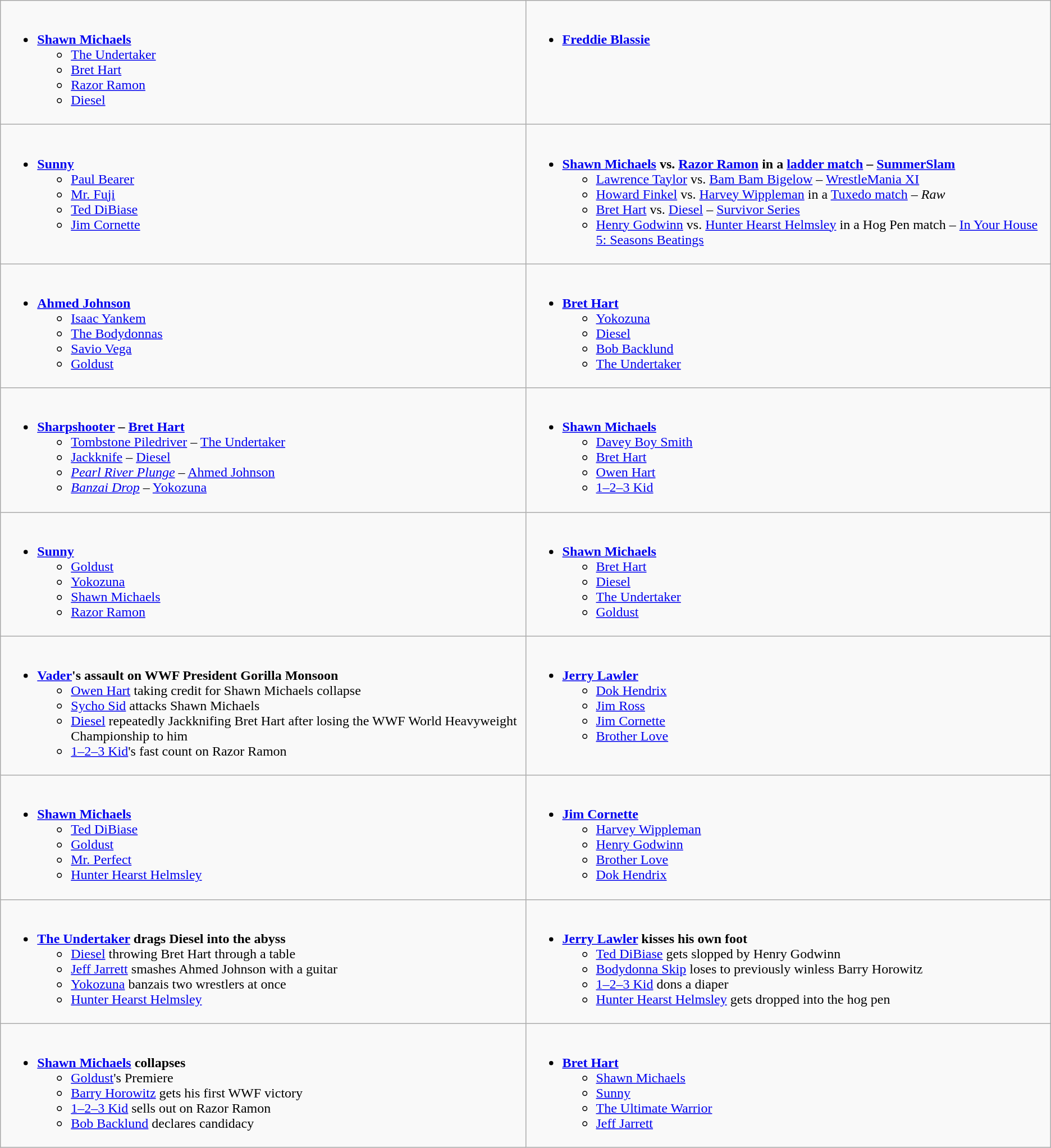<table class="wikitable">
<tr>
<td style="vertical-align:top;" width="50%"><br><ul><li><strong><a href='#'>Shawn Michaels</a></strong><ul><li><a href='#'>The Undertaker</a></li><li><a href='#'>Bret Hart</a></li><li><a href='#'>Razor Ramon</a></li><li><a href='#'>Diesel</a></li></ul></li></ul></td>
<td style="vertical-align:top;" width="50%"><br><ul><li><strong><a href='#'>Freddie Blassie</a></strong></li></ul></td>
</tr>
<tr>
<td style="vertical-align:top;" width="50%"><br><ul><li><strong><a href='#'>Sunny</a></strong><ul><li><a href='#'>Paul Bearer</a></li><li><a href='#'>Mr. Fuji</a></li><li><a href='#'>Ted DiBiase</a></li><li><a href='#'>Jim Cornette</a></li></ul></li></ul></td>
<td style="vertical-align:top;" width="50%"><br><ul><li><strong><a href='#'>Shawn Michaels</a> vs. <a href='#'>Razor Ramon</a> in a <a href='#'>ladder match</a> – <a href='#'>SummerSlam</a></strong><ul><li><a href='#'>Lawrence Taylor</a> vs. <a href='#'>Bam Bam Bigelow</a> – <a href='#'>WrestleMania XI</a></li><li><a href='#'>Howard Finkel</a> vs. <a href='#'>Harvey Wippleman</a> in a <a href='#'>Tuxedo match</a> – <em>Raw</em></li><li><a href='#'>Bret Hart</a> vs. <a href='#'>Diesel</a> – <a href='#'>Survivor Series</a></li><li><a href='#'>Henry Godwinn</a> vs. <a href='#'>Hunter Hearst Helmsley</a> in a Hog Pen match – <a href='#'>In Your House 5: Seasons Beatings</a></li></ul></li></ul></td>
</tr>
<tr>
<td style="vertical-align:top;" width="50%"><br><ul><li><strong><a href='#'>Ahmed Johnson</a></strong><ul><li><a href='#'>Isaac Yankem</a></li><li><a href='#'>The Bodydonnas</a></li><li><a href='#'>Savio Vega</a></li><li><a href='#'>Goldust</a></li></ul></li></ul></td>
<td style="vertical-align:top;" width="50%"><br><ul><li><strong><a href='#'>Bret Hart</a></strong><ul><li><a href='#'>Yokozuna</a></li><li><a href='#'>Diesel</a></li><li><a href='#'>Bob Backlund</a></li><li><a href='#'>The Undertaker</a></li></ul></li></ul></td>
</tr>
<tr>
<td style="vertical-align:top;" width="50%"><br><ul><li><strong><a href='#'>Sharpshooter</a> – <a href='#'>Bret Hart</a></strong><ul><li><a href='#'>Tombstone Piledriver</a> – <a href='#'>The Undertaker</a></li><li><a href='#'>Jackknife</a> – <a href='#'>Diesel</a></li><li><em><a href='#'>Pearl River Plunge</a></em> – <a href='#'>Ahmed Johnson</a></li><li><em><a href='#'>Banzai Drop</a></em> – <a href='#'>Yokozuna</a></li></ul></li></ul></td>
<td style="vertical-align:top;" width="50%"><br><ul><li><strong><a href='#'>Shawn Michaels</a></strong><ul><li><a href='#'>Davey Boy Smith</a></li><li><a href='#'>Bret Hart</a></li><li><a href='#'>Owen Hart</a></li><li><a href='#'>1–2–3 Kid</a></li></ul></li></ul></td>
</tr>
<tr>
<td style="vertical-align:top;" width="50%"><br><ul><li><strong><a href='#'>Sunny</a></strong><ul><li><a href='#'>Goldust</a></li><li><a href='#'>Yokozuna</a></li><li><a href='#'>Shawn Michaels</a></li><li><a href='#'>Razor Ramon</a></li></ul></li></ul></td>
<td style="vertical-align:top;" width="50%"><br><ul><li><strong><a href='#'>Shawn Michaels</a></strong><ul><li><a href='#'>Bret Hart</a></li><li><a href='#'>Diesel</a></li><li><a href='#'>The Undertaker</a></li><li><a href='#'>Goldust</a></li></ul></li></ul></td>
</tr>
<tr>
<td style="vertical-align:top;" width="50%"><br><ul><li><strong><a href='#'>Vader</a>'s assault on WWF President Gorilla Monsoon</strong><ul><li><a href='#'>Owen Hart</a> taking credit for Shawn Michaels collapse</li><li><a href='#'>Sycho Sid</a> attacks Shawn Michaels</li><li><a href='#'>Diesel</a> repeatedly Jackknifing Bret Hart after losing the WWF World Heavyweight Championship to him</li><li><a href='#'>1–2–3 Kid</a>'s fast count on Razor Ramon</li></ul></li></ul></td>
<td style="vertical-align:top;" width="50%"><br><ul><li><strong><a href='#'>Jerry Lawler</a></strong><ul><li><a href='#'>Dok Hendrix</a></li><li><a href='#'>Jim Ross</a></li><li><a href='#'>Jim Cornette</a></li><li><a href='#'>Brother Love</a></li></ul></li></ul></td>
</tr>
<tr>
<td style="vertical-align:top;" width="50%"><br><ul><li><strong><a href='#'>Shawn Michaels</a></strong><ul><li><a href='#'>Ted DiBiase</a></li><li><a href='#'>Goldust</a></li><li><a href='#'>Mr. Perfect</a></li><li><a href='#'>Hunter Hearst Helmsley</a></li></ul></li></ul></td>
<td style="vertical-align:top;" width="50%"><br><ul><li><strong><a href='#'>Jim Cornette</a></strong><ul><li><a href='#'>Harvey Wippleman</a></li><li><a href='#'>Henry Godwinn</a></li><li><a href='#'>Brother Love</a></li><li><a href='#'>Dok Hendrix</a></li></ul></li></ul></td>
</tr>
<tr>
<td style="vertical-align:top;" width="50%"><br><ul><li><strong><a href='#'>The Undertaker</a> drags Diesel into the abyss</strong><ul><li><a href='#'>Diesel</a> throwing Bret Hart through a table</li><li><a href='#'>Jeff Jarrett</a> smashes Ahmed Johnson with a guitar</li><li><a href='#'>Yokozuna</a> banzais two wrestlers at once</li><li><a href='#'>Hunter Hearst Helmsley</a></li></ul></li></ul></td>
<td style="vertical-align:top;" width="50%"><br><ul><li><strong><a href='#'>Jerry Lawler</a> kisses his own foot</strong><ul><li><a href='#'>Ted DiBiase</a> gets slopped by Henry Godwinn</li><li><a href='#'>Bodydonna Skip</a> loses to previously winless Barry Horowitz</li><li><a href='#'>1–2–3 Kid</a> dons a diaper</li><li><a href='#'>Hunter Hearst Helmsley</a> gets dropped into the hog pen</li></ul></li></ul></td>
</tr>
<tr>
<td style="vertical-align:top;" width="50%"><br><ul><li><strong><a href='#'>Shawn Michaels</a> collapses</strong><ul><li><a href='#'>Goldust</a>'s Premiere</li><li><a href='#'>Barry Horowitz</a> gets his first WWF victory</li><li><a href='#'>1–2–3 Kid</a> sells out on Razor Ramon</li><li><a href='#'>Bob Backlund</a> declares candidacy</li></ul></li></ul></td>
<td style="vertical-align:top;" width="50%"><br><ul><li><strong><a href='#'>Bret Hart</a></strong><ul><li><a href='#'>Shawn Michaels</a></li><li><a href='#'>Sunny</a></li><li><a href='#'>The Ultimate Warrior</a></li><li><a href='#'>Jeff Jarrett</a></li></ul></li></ul></td>
</tr>
</table>
